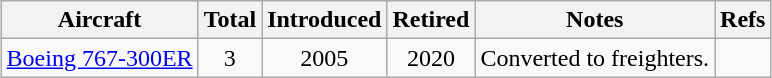<table class="wikitable" style="border-collapse:collapse;text-align:center;margin:auto;">
<tr>
<th>Aircraft</th>
<th>Total</th>
<th>Introduced</th>
<th>Retired</th>
<th>Notes</th>
<th>Refs</th>
</tr>
<tr>
<td><a href='#'>Boeing 767-300ER</a></td>
<td>3</td>
<td>2005</td>
<td>2020</td>
<td>Converted to freighters.</td>
<td></td>
</tr>
</table>
